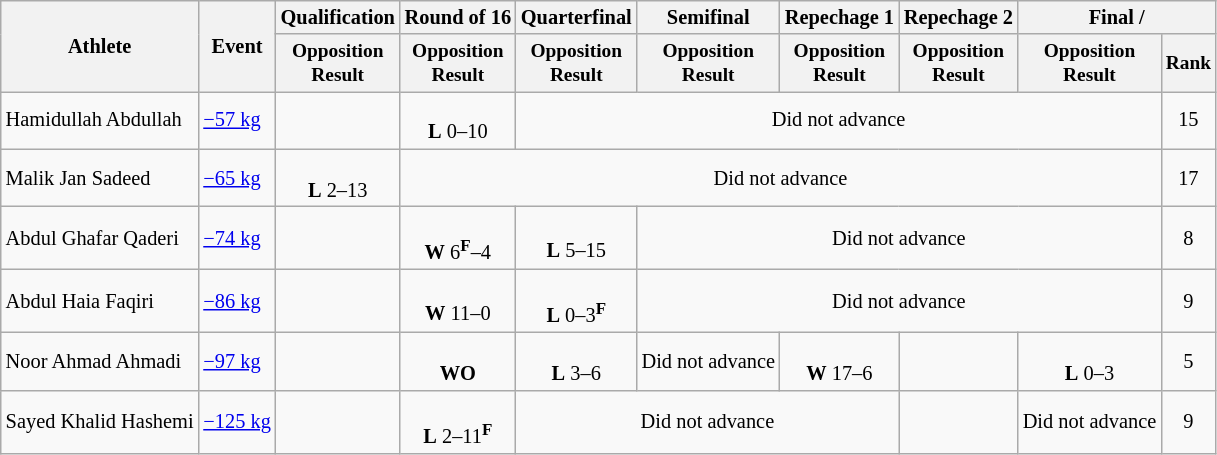<table class=wikitable style=font-size:85%;text-align:center>
<tr>
<th rowspan="2">Athlete</th>
<th rowspan="2">Event</th>
<th>Qualification</th>
<th>Round of 16</th>
<th>Quarterfinal</th>
<th>Semifinal</th>
<th>Repechage 1</th>
<th>Repechage 2</th>
<th colspan=2>Final / </th>
</tr>
<tr style="font-size: 95%">
<th>Opposition<br>Result</th>
<th>Opposition<br>Result</th>
<th>Opposition<br>Result</th>
<th>Opposition<br>Result</th>
<th>Opposition<br>Result</th>
<th>Opposition<br>Result</th>
<th>Opposition<br>Result</th>
<th>Rank</th>
</tr>
<tr>
<td align=left>Hamidullah Abdullah</td>
<td align=left><a href='#'>−57 kg</a></td>
<td></td>
<td><br><strong>L</strong> 0–10</td>
<td colspan=5>Did not advance</td>
<td>15</td>
</tr>
<tr>
<td align=left>Malik Jan Sadeed</td>
<td align=left><a href='#'>−65 kg</a></td>
<td><br><strong>L</strong> 2–13</td>
<td colspan=6>Did not advance</td>
<td>17</td>
</tr>
<tr>
<td align=left>Abdul Ghafar Qaderi</td>
<td align=left><a href='#'>−74 kg</a></td>
<td></td>
<td><br><strong>W</strong> 6<sup><strong>F</strong></sup>–4</td>
<td><br><strong>L</strong> 5–15</td>
<td colspan=4>Did not advance</td>
<td>8</td>
</tr>
<tr>
<td align=left>Abdul Haia Faqiri</td>
<td align=left><a href='#'>−86 kg</a></td>
<td></td>
<td><br><strong>W</strong> 11–0</td>
<td><br><strong>L</strong> 0–3<sup><strong>F</strong></sup></td>
<td colspan=4>Did not advance</td>
<td>9</td>
</tr>
<tr>
<td align=left>Noor Ahmad Ahmadi</td>
<td align=left><a href='#'>−97 kg</a></td>
<td></td>
<td><br><strong>WO</strong></td>
<td><br><strong>L</strong> 3–6</td>
<td>Did not advance</td>
<td><br><strong>W</strong> 17–6</td>
<td></td>
<td><br><strong>L</strong> 0–3</td>
<td>5</td>
</tr>
<tr>
<td align=left>Sayed Khalid Hashemi</td>
<td align=left><a href='#'>−125 kg</a></td>
<td></td>
<td><br><strong>L</strong> 2–11<sup><strong>F</strong></sup></td>
<td colspan=3>Did not advance</td>
<td></td>
<td>Did not advance</td>
<td>9</td>
</tr>
</table>
